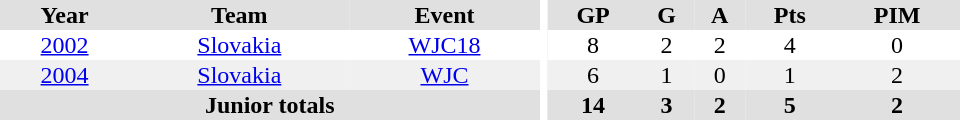<table border="0" cellpadding="1" cellspacing="0" ID="Table3" style="text-align:center; width:40em">
<tr ALIGN="center" bgcolor="#e0e0e0">
<th>Year</th>
<th>Team</th>
<th>Event</th>
<th rowspan="99" bgcolor="#ffffff"></th>
<th>GP</th>
<th>G</th>
<th>A</th>
<th>Pts</th>
<th>PIM</th>
</tr>
<tr>
<td><a href='#'>2002</a></td>
<td><a href='#'>Slovakia</a></td>
<td><a href='#'>WJC18</a></td>
<td>8</td>
<td>2</td>
<td>2</td>
<td>4</td>
<td>0</td>
</tr>
<tr bgcolor="#f0f0f0">
<td><a href='#'>2004</a></td>
<td><a href='#'>Slovakia</a></td>
<td><a href='#'>WJC</a></td>
<td>6</td>
<td>1</td>
<td>0</td>
<td>1</td>
<td>2</td>
</tr>
<tr bgcolor="#e0e0e0">
<th colspan="3">Junior totals</th>
<th>14</th>
<th>3</th>
<th>2</th>
<th>5</th>
<th>2</th>
</tr>
</table>
